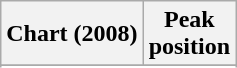<table class="wikitable sortable plainrowheaders" style="text-align:center">
<tr>
<th scope="col">Chart (2008)</th>
<th scope="col">Peak<br>position</th>
</tr>
<tr>
</tr>
<tr>
</tr>
<tr>
</tr>
</table>
